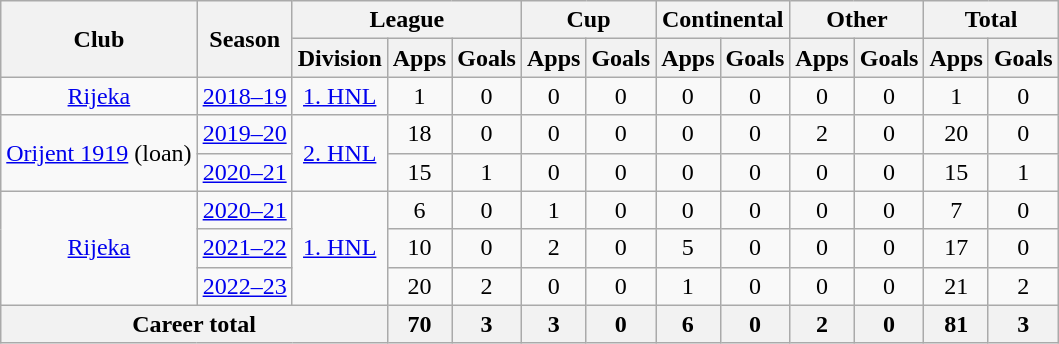<table class="wikitable" style="text-align: center">
<tr>
<th rowspan="2">Club</th>
<th rowspan="2">Season</th>
<th colspan="3">League</th>
<th colspan="2">Cup</th>
<th colspan="2">Continental</th>
<th colspan="2">Other</th>
<th colspan="2">Total</th>
</tr>
<tr>
<th>Division</th>
<th>Apps</th>
<th>Goals</th>
<th>Apps</th>
<th>Goals</th>
<th>Apps</th>
<th>Goals</th>
<th>Apps</th>
<th>Goals</th>
<th>Apps</th>
<th>Goals</th>
</tr>
<tr>
<td rowspan="1"><a href='#'>Rijeka</a></td>
<td><a href='#'>2018–19</a></td>
<td rowspan="1"><a href='#'>1. HNL</a></td>
<td>1</td>
<td>0</td>
<td>0</td>
<td>0</td>
<td>0</td>
<td>0</td>
<td>0</td>
<td>0</td>
<td>1</td>
<td>0</td>
</tr>
<tr>
<td rowspan="2"><a href='#'>Orijent 1919</a> (loan)</td>
<td><a href='#'>2019–20</a></td>
<td rowspan="2"><a href='#'>2. HNL</a></td>
<td>18</td>
<td>0</td>
<td>0</td>
<td>0</td>
<td>0</td>
<td>0</td>
<td>2</td>
<td>0</td>
<td>20</td>
<td>0</td>
</tr>
<tr>
<td><a href='#'>2020–21</a></td>
<td>15</td>
<td>1</td>
<td>0</td>
<td>0</td>
<td>0</td>
<td>0</td>
<td>0</td>
<td>0</td>
<td>15</td>
<td>1</td>
</tr>
<tr>
<td rowspan="3"><a href='#'>Rijeka</a></td>
<td><a href='#'>2020–21</a></td>
<td rowspan="3"><a href='#'>1. HNL</a></td>
<td>6</td>
<td>0</td>
<td>1</td>
<td>0</td>
<td>0</td>
<td>0</td>
<td>0</td>
<td>0</td>
<td>7</td>
<td>0</td>
</tr>
<tr>
<td><a href='#'>2021–22</a></td>
<td>10</td>
<td>0</td>
<td>2</td>
<td>0</td>
<td>5</td>
<td>0</td>
<td>0</td>
<td>0</td>
<td>17</td>
<td>0</td>
</tr>
<tr>
<td><a href='#'>2022–23</a></td>
<td>20</td>
<td>2</td>
<td>0</td>
<td>0</td>
<td>1</td>
<td>0</td>
<td>0</td>
<td>0</td>
<td>21</td>
<td>2</td>
</tr>
<tr>
<th colspan=3>Career total</th>
<th>70</th>
<th>3</th>
<th>3</th>
<th>0</th>
<th>6</th>
<th>0</th>
<th>2</th>
<th>0</th>
<th>81</th>
<th>3</th>
</tr>
</table>
